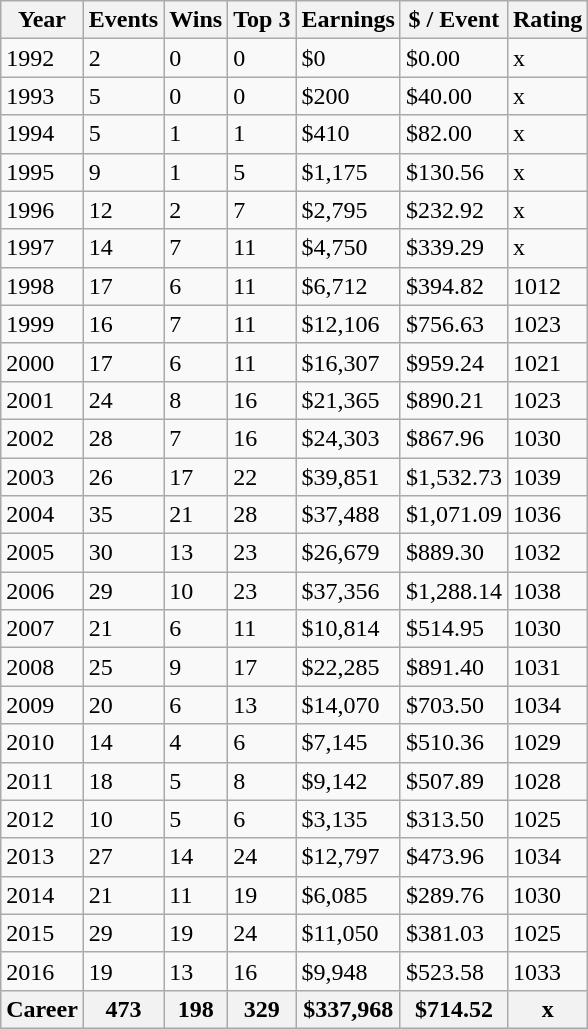<table class="wikitable sortable">
<tr>
<th>Year</th>
<th>Events</th>
<th>Wins</th>
<th>Top 3</th>
<th>Earnings</th>
<th>$ / Event</th>
<th>Rating</th>
</tr>
<tr>
<td>1992</td>
<td>2</td>
<td>0</td>
<td>0</td>
<td>$0</td>
<td>$0.00</td>
<td>x</td>
</tr>
<tr>
<td>1993</td>
<td>5</td>
<td>0</td>
<td>0</td>
<td>$200</td>
<td>$40.00</td>
<td>x</td>
</tr>
<tr>
<td>1994</td>
<td>5</td>
<td>1</td>
<td>1</td>
<td>$410</td>
<td>$82.00</td>
<td>x</td>
</tr>
<tr>
<td>1995</td>
<td>9</td>
<td>1</td>
<td>5</td>
<td>$1,175</td>
<td>$130.56</td>
<td>x</td>
</tr>
<tr>
<td>1996</td>
<td>12</td>
<td>2</td>
<td>7</td>
<td>$2,795</td>
<td>$232.92</td>
<td>x</td>
</tr>
<tr>
<td>1997</td>
<td>14</td>
<td>7</td>
<td>11</td>
<td>$4,750</td>
<td>$339.29</td>
<td>x</td>
</tr>
<tr>
<td>1998</td>
<td>17</td>
<td>6</td>
<td>11</td>
<td>$6,712</td>
<td>$394.82</td>
<td>1012</td>
</tr>
<tr>
<td>1999</td>
<td>16</td>
<td>7</td>
<td>11</td>
<td>$12,106</td>
<td>$756.63</td>
<td>1023</td>
</tr>
<tr>
<td>2000</td>
<td>17</td>
<td>6</td>
<td>11</td>
<td>$16,307</td>
<td>$959.24</td>
<td>1021</td>
</tr>
<tr>
<td>2001</td>
<td>24</td>
<td>8</td>
<td>16</td>
<td>$21,365</td>
<td>$890.21</td>
<td>1023</td>
</tr>
<tr>
<td>2002</td>
<td>28</td>
<td>7</td>
<td>16</td>
<td>$24,303</td>
<td>$867.96</td>
<td>1030</td>
</tr>
<tr>
<td>2003</td>
<td>26</td>
<td>17</td>
<td>22</td>
<td>$39,851</td>
<td>$1,532.73</td>
<td>1039</td>
</tr>
<tr>
<td>2004</td>
<td>35</td>
<td>21</td>
<td>28</td>
<td>$37,488</td>
<td>$1,071.09</td>
<td>1036</td>
</tr>
<tr>
<td>2005</td>
<td>30</td>
<td>13</td>
<td>23</td>
<td>$26,679</td>
<td>$889.30</td>
<td>1032</td>
</tr>
<tr>
<td>2006</td>
<td>29</td>
<td>10</td>
<td>23</td>
<td>$37,356</td>
<td>$1,288.14</td>
<td>1038</td>
</tr>
<tr>
<td>2007</td>
<td>21</td>
<td>6</td>
<td>11</td>
<td>$10,814</td>
<td>$514.95</td>
<td>1030</td>
</tr>
<tr>
<td>2008</td>
<td>25</td>
<td>9</td>
<td>17</td>
<td>$22,285</td>
<td>$891.40</td>
<td>1031</td>
</tr>
<tr>
<td>2009</td>
<td>20</td>
<td>6</td>
<td>13</td>
<td>$14,070</td>
<td>$703.50</td>
<td>1034</td>
</tr>
<tr>
<td>2010</td>
<td>14</td>
<td>4</td>
<td>6</td>
<td>$7,145</td>
<td>$510.36</td>
<td>1029</td>
</tr>
<tr>
<td>2011</td>
<td>18</td>
<td>5</td>
<td>8</td>
<td>$9,142</td>
<td>$507.89</td>
<td>1028</td>
</tr>
<tr>
<td>2012</td>
<td>10</td>
<td>5</td>
<td>6</td>
<td>$3,135</td>
<td>$313.50</td>
<td>1025</td>
</tr>
<tr>
<td>2013</td>
<td>27</td>
<td>14</td>
<td>24</td>
<td>$12,797</td>
<td>$473.96</td>
<td>1034</td>
</tr>
<tr>
<td>2014</td>
<td>21</td>
<td>11</td>
<td>19</td>
<td>$6,085</td>
<td>$289.76</td>
<td>1030</td>
</tr>
<tr>
<td>2015</td>
<td>29</td>
<td>19</td>
<td>24</td>
<td>$11,050</td>
<td>$381.03</td>
<td>1025</td>
</tr>
<tr>
<td>2016</td>
<td>19</td>
<td>13</td>
<td>16</td>
<td>$9,948</td>
<td>$523.58</td>
<td>1033</td>
</tr>
<tr>
<th>Career</th>
<th>473</th>
<th>198</th>
<th>329</th>
<th>$337,968</th>
<th>$714.52</th>
<th>x</th>
</tr>
</table>
